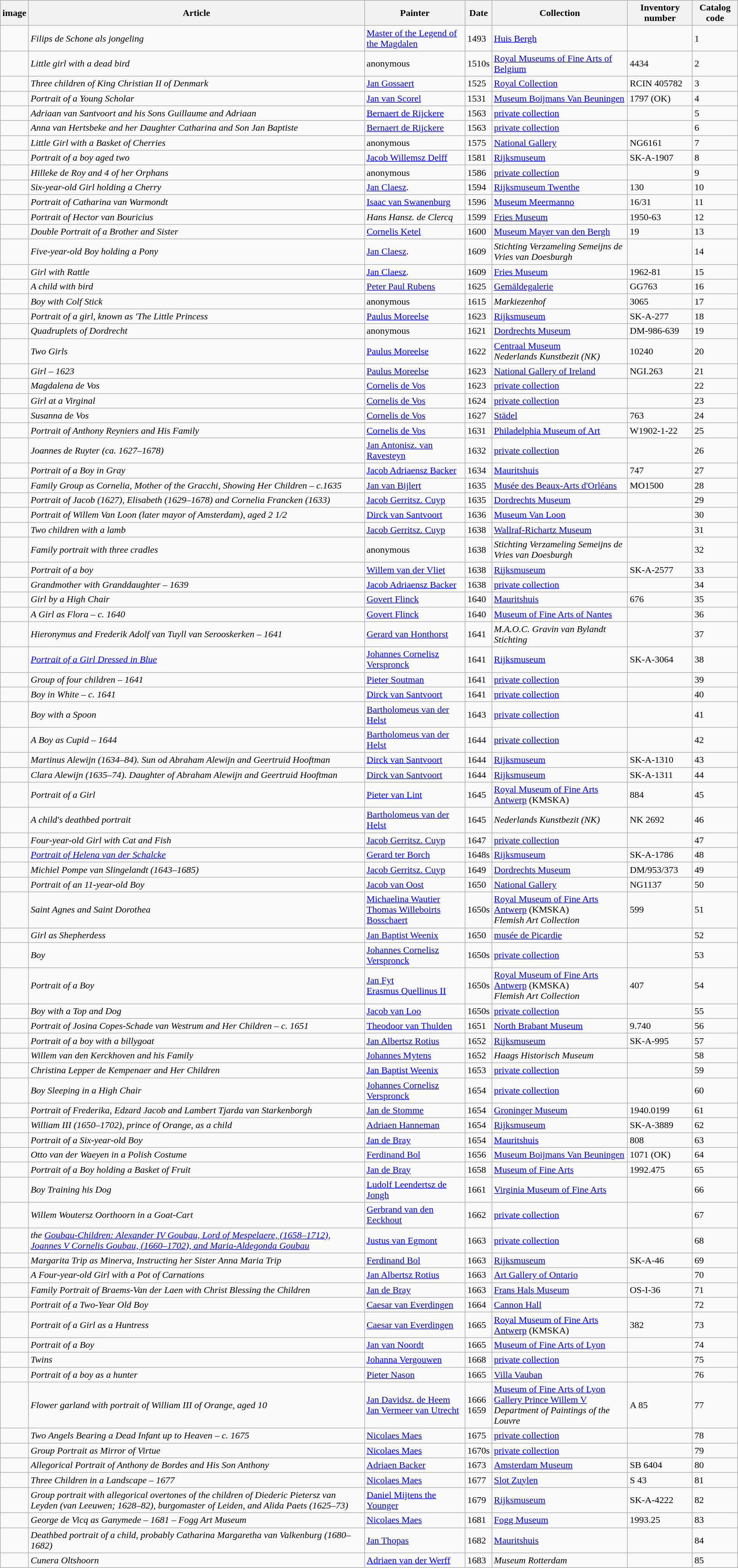<table class='wikitable sortable' style='width:100%'>
<tr>
<th>image</th>
<th>Article</th>
<th>Painter</th>
<th>Date</th>
<th>Collection</th>
<th>Inventory number</th>
<th>Catalog code</th>
</tr>
<tr>
<td></td>
<td><em>Filips de Schone als jongeling</em></td>
<td><a href='#'>Master of the Legend of the Magdalen</a></td>
<td>1493</td>
<td><a href='#'>Huis Bergh</a></td>
<td></td>
<td>1</td>
</tr>
<tr>
<td></td>
<td><em>Little girl with a dead bird</em></td>
<td>anonymous</td>
<td>1510s</td>
<td><a href='#'>Royal Museums of Fine Arts of Belgium</a></td>
<td>4434</td>
<td>2</td>
</tr>
<tr>
<td></td>
<td><em>Three children of King Christian II of Denmark</em></td>
<td><a href='#'>Jan Gossaert</a></td>
<td>1525</td>
<td><a href='#'>Royal Collection</a></td>
<td>RCIN 405782</td>
<td>3</td>
</tr>
<tr>
<td></td>
<td><em>Portrait of a Young Scholar</em></td>
<td><a href='#'>Jan van Scorel</a></td>
<td>1531</td>
<td><a href='#'>Museum Boijmans Van Beuningen</a></td>
<td>1797 (OK)</td>
<td>4</td>
</tr>
<tr>
<td></td>
<td><em>Adriaan van Santvoort and his Sons Guillaume and Adriaan</em></td>
<td><a href='#'>Bernaert de Rijckere</a></td>
<td>1563</td>
<td><a href='#'>private collection</a></td>
<td></td>
<td>5</td>
</tr>
<tr>
<td></td>
<td><em>Anna van Hertsbeke and her Daughter Catharina and Son Jan Baptiste</em></td>
<td><a href='#'>Bernaert de Rijckere</a></td>
<td>1563</td>
<td><a href='#'>private collection</a></td>
<td></td>
<td>6</td>
</tr>
<tr>
<td></td>
<td><em>Little Girl with a Basket of Cherries</em></td>
<td>anonymous</td>
<td>1575</td>
<td><a href='#'>National Gallery</a></td>
<td>NG6161</td>
<td>7</td>
</tr>
<tr>
<td></td>
<td><em>Portrait of a boy aged two</em></td>
<td><a href='#'>Jacob Willemsz Delff</a></td>
<td>1581</td>
<td><a href='#'>Rijksmuseum</a></td>
<td>SK-A-1907</td>
<td>8</td>
</tr>
<tr>
<td></td>
<td><em>Hilleke de Roy and 4 of her Orphans</em></td>
<td>anonymous</td>
<td>1586</td>
<td><a href='#'>private collection</a></td>
<td></td>
<td>9</td>
</tr>
<tr>
<td></td>
<td><em>Six-year-old Girl holding a Cherry</em></td>
<td><a href='#'>Jan Claesz</a>.</td>
<td>1594</td>
<td><a href='#'>Rijksmuseum Twenthe</a></td>
<td>130</td>
<td>10</td>
</tr>
<tr>
<td></td>
<td><em>Portrait of Catharina van Warmondt</em></td>
<td><a href='#'>Isaac van Swanenburg</a></td>
<td>1596</td>
<td><a href='#'>Museum Meermanno</a></td>
<td>16/31</td>
<td>11</td>
</tr>
<tr>
<td></td>
<td><em>Portrait of Hector van Bouricius</em></td>
<td><em>Hans Hansz. de Clercq</em></td>
<td>1599</td>
<td><a href='#'>Fries Museum</a></td>
<td>1950-63</td>
<td>12</td>
</tr>
<tr>
<td></td>
<td><em>Double Portrait of a Brother and Sister</em></td>
<td><a href='#'>Cornelis Ketel</a></td>
<td>1600</td>
<td><a href='#'>Museum Mayer van den Bergh</a></td>
<td>19</td>
<td>13</td>
</tr>
<tr>
<td></td>
<td><em>Five-year-old Boy holding a Pony</em></td>
<td><a href='#'>Jan Claesz</a>.</td>
<td>1609</td>
<td><em>Stichting Verzameling Semeijns de Vries van Doesburgh</em></td>
<td></td>
<td>14</td>
</tr>
<tr>
<td></td>
<td><em>Girl with Rattle</em></td>
<td><a href='#'>Jan Claesz</a>.</td>
<td>1609</td>
<td><a href='#'>Fries Museum</a></td>
<td>1962-81</td>
<td>15</td>
</tr>
<tr>
<td></td>
<td><em>A child with bird</em></td>
<td><a href='#'>Peter Paul Rubens</a></td>
<td>1625</td>
<td><a href='#'>Gemäldegalerie</a></td>
<td>GG763</td>
<td>16</td>
</tr>
<tr>
<td></td>
<td><em>Boy with Colf Stick</em></td>
<td>anonymous</td>
<td>1615</td>
<td><em>Markiezenhof</em></td>
<td>3065</td>
<td>17</td>
</tr>
<tr>
<td></td>
<td><em>Portrait of a girl, known as 'The Little Princess</em></td>
<td><a href='#'>Paulus Moreelse</a></td>
<td>1623</td>
<td><a href='#'>Rijksmuseum</a></td>
<td>SK-A-277</td>
<td>18</td>
</tr>
<tr>
<td></td>
<td><em>Quadruplets of Dordrecht</em></td>
<td>anonymous</td>
<td>1621</td>
<td><a href='#'>Dordrechts Museum</a></td>
<td>DM-986-639</td>
<td>19</td>
</tr>
<tr>
<td></td>
<td><em>Two Girls</em></td>
<td><a href='#'>Paulus Moreelse</a></td>
<td>1622</td>
<td><a href='#'>Centraal Museum</a><br><em>Nederlands Kunstbezit (NK)</em></td>
<td>10240</td>
<td>20</td>
</tr>
<tr>
<td></td>
<td><em>Girl – 1623</em></td>
<td><a href='#'>Paulus Moreelse</a></td>
<td>1623</td>
<td><a href='#'>National Gallery of Ireland</a></td>
<td>NGI.263</td>
<td>21</td>
</tr>
<tr>
<td></td>
<td><em>Magdalena de Vos</em></td>
<td><a href='#'>Cornelis de Vos</a></td>
<td>1623</td>
<td><a href='#'>private collection</a></td>
<td></td>
<td>22</td>
</tr>
<tr>
<td></td>
<td><em>Girl at a Virginal</em></td>
<td><a href='#'>Cornelis de Vos</a></td>
<td>1624</td>
<td><a href='#'>private collection</a></td>
<td></td>
<td>23</td>
</tr>
<tr>
<td></td>
<td><em>Susanna de Vos</em></td>
<td><a href='#'>Cornelis de Vos</a></td>
<td>1627</td>
<td><a href='#'>Städel</a></td>
<td>763</td>
<td>24</td>
</tr>
<tr>
<td></td>
<td><em>Portrait of Anthony Reyniers and His Family</em></td>
<td><a href='#'>Cornelis de Vos</a></td>
<td>1631</td>
<td><a href='#'>Philadelphia Museum of Art</a></td>
<td>W1902-1-22</td>
<td>25</td>
</tr>
<tr>
<td></td>
<td><em>Joannes de Ruyter (ca. 1627–1678)</em></td>
<td><a href='#'>Jan Antonisz. van Ravesteyn</a></td>
<td>1632</td>
<td><a href='#'>private collection</a></td>
<td></td>
<td>26</td>
</tr>
<tr>
<td></td>
<td><em>Portrait of a Boy in Gray</em></td>
<td><a href='#'>Jacob Adriaensz Backer</a></td>
<td>1634</td>
<td><a href='#'>Mauritshuis</a></td>
<td>747</td>
<td>27</td>
</tr>
<tr>
<td></td>
<td><em>Family Group as Cornelia, Mother of the Gracchi, Showing Her Children – c.1635</em></td>
<td><a href='#'>Jan van Bijlert</a></td>
<td>1635</td>
<td><a href='#'>Musée des Beaux-Arts d'Orléans</a></td>
<td>MO1500</td>
<td>28</td>
</tr>
<tr>
<td></td>
<td><em>Portrait of Jacob (1627), Elisabeth (1629–1678) and Cornelia Francken (1633)</em></td>
<td><a href='#'>Jacob Gerritsz. Cuyp</a></td>
<td>1635</td>
<td><a href='#'>Dordrechts Museum</a></td>
<td></td>
<td>29</td>
</tr>
<tr>
<td></td>
<td><em>Portrait of Willem Van Loon (later mayor of Amsterdam), aged 2 1/2</em></td>
<td><a href='#'>Dirck van Santvoort</a></td>
<td>1636</td>
<td><a href='#'>Museum Van Loon</a></td>
<td></td>
<td>30</td>
</tr>
<tr>
<td></td>
<td><em>Two children with a lamb</em></td>
<td><a href='#'>Jacob Gerritsz. Cuyp</a></td>
<td>1638</td>
<td><a href='#'>Wallraf-Richartz Museum</a></td>
<td></td>
<td>31</td>
</tr>
<tr>
<td></td>
<td><em>Family portrait with three cradles</em></td>
<td>anonymous</td>
<td>1638</td>
<td><em>Stichting Verzameling Semeijns de Vries van Doesburgh</em></td>
<td></td>
<td>32</td>
</tr>
<tr>
<td></td>
<td><em>Portrait of a boy</em></td>
<td><a href='#'>Willem van der Vliet</a></td>
<td>1638</td>
<td><a href='#'>Rijksmuseum</a></td>
<td>SK-A-2577</td>
<td>33</td>
</tr>
<tr>
<td></td>
<td><em>Grandmother with Granddaughter – 1639</em></td>
<td><a href='#'>Jacob Adriaensz Backer</a></td>
<td>1638</td>
<td><a href='#'>private collection</a></td>
<td></td>
<td>34</td>
</tr>
<tr>
<td></td>
<td><em>Girl by a High Chair</em></td>
<td><a href='#'>Govert Flinck</a></td>
<td>1640</td>
<td><a href='#'>Mauritshuis</a></td>
<td>676</td>
<td>35</td>
</tr>
<tr>
<td></td>
<td><em>A Girl as Flora – c. 1640</em></td>
<td><a href='#'>Govert Flinck</a></td>
<td>1640</td>
<td><a href='#'>Museum of Fine Arts of Nantes</a></td>
<td></td>
<td>36</td>
</tr>
<tr>
<td></td>
<td><em>Hieronymus and Frederik Adolf van Tuyll van Serooskerken – 1641</em></td>
<td><a href='#'>Gerard van Honthorst</a></td>
<td>1641</td>
<td><em>M.A.O.C. Gravin van Bylandt Stichting</em></td>
<td></td>
<td>37</td>
</tr>
<tr>
<td></td>
<td><em><a href='#'>Portrait of a Girl Dressed in Blue</a></em></td>
<td><a href='#'>Johannes Cornelisz Verspronck</a></td>
<td>1641</td>
<td><a href='#'>Rijksmuseum</a></td>
<td>SK-A-3064</td>
<td>38</td>
</tr>
<tr>
<td></td>
<td><em>Group of four children – 1641</em></td>
<td><a href='#'>Pieter Soutman</a></td>
<td>1641</td>
<td><a href='#'>private collection</a></td>
<td></td>
<td>39</td>
</tr>
<tr>
<td></td>
<td><em>Boy in White – c. 1641</em></td>
<td><a href='#'>Dirck van Santvoort</a></td>
<td>1641</td>
<td><a href='#'>private collection</a></td>
<td></td>
<td>40</td>
</tr>
<tr>
<td></td>
<td><em>Boy with a Spoon</em></td>
<td><a href='#'>Bartholomeus van der Helst</a></td>
<td>1643</td>
<td><a href='#'>private collection</a></td>
<td></td>
<td>41</td>
</tr>
<tr>
<td></td>
<td><em>A Boy as Cupid – 1644</em></td>
<td><a href='#'>Bartholomeus van der Helst</a></td>
<td>1644</td>
<td><a href='#'>private collection</a></td>
<td></td>
<td>42</td>
</tr>
<tr>
<td></td>
<td><em>Martinus Alewijn (1634–84). Sun od Abraham Alewijn and Geertruid Hooftman</em></td>
<td><a href='#'>Dirck van Santvoort</a></td>
<td>1644</td>
<td><a href='#'>Rijksmuseum</a></td>
<td>SK-A-1310</td>
<td>43</td>
</tr>
<tr>
<td></td>
<td><em>Clara Alewijn (1635–74). Daughter of Abraham Alewijn and Geertruid Hooftman</em></td>
<td><a href='#'>Dirck van Santvoort</a></td>
<td>1644</td>
<td><a href='#'>Rijksmuseum</a></td>
<td>SK-A-1311</td>
<td>44</td>
</tr>
<tr>
<td></td>
<td><em>Portrait of a Girl</em></td>
<td><a href='#'>Pieter van Lint</a></td>
<td>1645</td>
<td><a href='#'>Royal Museum of Fine Arts Antwerp</a> (KMSKA)</td>
<td>884</td>
<td>45</td>
</tr>
<tr>
<td></td>
<td><em>A child's deathbed portrait</em></td>
<td><a href='#'>Bartholomeus van der Helst</a></td>
<td>1645</td>
<td><em>Nederlands Kunstbezit (NK)</em></td>
<td>NK 2692</td>
<td>46</td>
</tr>
<tr>
<td></td>
<td><em>Four-year-old Girl with Cat and Fish</em></td>
<td><a href='#'>Jacob Gerritsz. Cuyp</a></td>
<td>1647</td>
<td><a href='#'>private collection</a></td>
<td></td>
<td>47</td>
</tr>
<tr>
<td></td>
<td><em><a href='#'>Portrait of Helena van der Schalcke</a></em></td>
<td><a href='#'>Gerard ter Borch</a></td>
<td>1648s</td>
<td><a href='#'>Rijksmuseum</a></td>
<td>SK-A-1786</td>
<td>48</td>
</tr>
<tr>
<td></td>
<td><em>Michiel Pompe van Slingelandt (1643–1685)</em></td>
<td><a href='#'>Jacob Gerritsz. Cuyp</a></td>
<td>1649</td>
<td><a href='#'>Dordrechts Museum</a></td>
<td>DM/953/373</td>
<td>49</td>
</tr>
<tr>
<td></td>
<td><em>Portrait of an 11-year-old Boy</em></td>
<td><a href='#'>Jacob van Oost</a></td>
<td>1650</td>
<td><a href='#'>National Gallery</a></td>
<td>NG1137</td>
<td>50</td>
</tr>
<tr>
<td></td>
<td><em>Saint Agnes and Saint Dorothea</em></td>
<td><a href='#'>Michaelina Wautier</a><br><a href='#'>Thomas Willeboirts Bosschaert</a></td>
<td>1650s</td>
<td><a href='#'>Royal Museum of Fine Arts Antwerp</a> (KMSKA)<br><em>Flemish Art Collection</em></td>
<td>599</td>
<td>51</td>
</tr>
<tr>
<td></td>
<td><em>Girl as Shepherdess</em></td>
<td><a href='#'>Jan Baptist Weenix</a></td>
<td>1650</td>
<td><a href='#'>musée de Picardie</a></td>
<td></td>
<td>52</td>
</tr>
<tr>
<td></td>
<td><em>Boy</em></td>
<td><a href='#'>Johannes Cornelisz Verspronck</a></td>
<td>1650s</td>
<td><a href='#'>private collection</a></td>
<td></td>
<td>53</td>
</tr>
<tr>
<td></td>
<td><em>Portrait of a Boy</em></td>
<td><a href='#'>Jan Fyt</a><br><a href='#'>Erasmus Quellinus II</a></td>
<td>1650s</td>
<td><a href='#'>Royal Museum of Fine Arts Antwerp</a> (KMSKA)<br><em>Flemish Art Collection</em></td>
<td>407</td>
<td>54</td>
</tr>
<tr>
<td></td>
<td><em>Boy with a Top and Dog</em></td>
<td><a href='#'>Jacob van Loo</a></td>
<td>1650s</td>
<td><a href='#'>private collection</a></td>
<td></td>
<td>55</td>
</tr>
<tr>
<td></td>
<td><em>Portrait of Josina Copes-Schade van Westrum and Her Children – c. 1651</em></td>
<td><a href='#'>Theodoor van Thulden</a></td>
<td>1651</td>
<td><a href='#'>North Brabant Museum</a></td>
<td>9.740</td>
<td>56</td>
</tr>
<tr>
<td></td>
<td><em>Portrait of a boy with a billygoat</em></td>
<td><a href='#'>Jan Albertsz Rotius</a></td>
<td>1652</td>
<td><a href='#'>Rijksmuseum</a></td>
<td>SK-A-995</td>
<td>57</td>
</tr>
<tr>
<td></td>
<td><em>Willem van den Kerckhoven and his Family</em></td>
<td><a href='#'>Johannes Mytens</a></td>
<td>1652</td>
<td><em>Haags Historisch Museum</em></td>
<td></td>
<td>58</td>
</tr>
<tr>
<td></td>
<td><em>Christina Lepper de Kempenaer and Her Children</em></td>
<td><a href='#'>Jan Baptist Weenix</a></td>
<td>1653</td>
<td><a href='#'>private collection</a></td>
<td></td>
<td>59</td>
</tr>
<tr>
<td></td>
<td><em>Boy Sleeping in a High Chair</em></td>
<td><a href='#'>Johannes Cornelisz Verspronck</a></td>
<td>1654</td>
<td><a href='#'>private collection</a></td>
<td></td>
<td>60</td>
</tr>
<tr>
<td></td>
<td><em>Portrait of Frederika, Edzard Jacob and Lambert Tjarda van Starkenborgh</em></td>
<td><a href='#'>Jan de Stomme</a></td>
<td>1654</td>
<td><a href='#'>Groninger Museum</a></td>
<td>1940.0199</td>
<td>61</td>
</tr>
<tr>
<td></td>
<td><em>William III (1650–1702), prince of Orange, as a child</em></td>
<td><a href='#'>Adriaen Hanneman</a></td>
<td>1654</td>
<td><a href='#'>Rijksmuseum</a></td>
<td>SK-A-3889</td>
<td>62</td>
</tr>
<tr>
<td></td>
<td><em>Portrait of a Six-year-old Boy</em></td>
<td><a href='#'>Jan de Bray</a></td>
<td>1654</td>
<td><a href='#'>Mauritshuis</a></td>
<td>808</td>
<td>63</td>
</tr>
<tr>
<td></td>
<td><em>Otto van der Waeyen in a Polish Costume</em></td>
<td><a href='#'>Ferdinand Bol</a></td>
<td>1656</td>
<td><a href='#'>Museum Boijmans Van Beuningen</a></td>
<td>1071 (OK)</td>
<td>64</td>
</tr>
<tr>
<td></td>
<td><em>Portrait of a Boy holding a Basket of Fruit</em></td>
<td><a href='#'>Jan de Bray</a></td>
<td>1658</td>
<td><a href='#'>Museum of Fine Arts</a></td>
<td>1992.475</td>
<td>65</td>
</tr>
<tr>
<td></td>
<td><em>Boy Training his Dog</em></td>
<td><a href='#'>Ludolf Leendertsz de Jongh</a></td>
<td>1661</td>
<td><a href='#'>Virginia Museum of Fine Arts</a></td>
<td></td>
<td>66</td>
</tr>
<tr>
<td></td>
<td><em>Willem Woutersz Oorthoorn in a Goat-Cart</em></td>
<td><a href='#'>Gerbrand van den Eeckhout</a></td>
<td>1662</td>
<td><a href='#'>private collection</a></td>
<td></td>
<td>67</td>
</tr>
<tr>
<td></td>
<td><em>the <a href='#'>Goubau-Children: Alexander IV Goubau, Lord of Mespelaere, (1658–1712), Joannes V Cornelis Goubau, (1660–1702), and Maria-Aldegonda Goubau</a></em></td>
<td><a href='#'>Justus van Egmont</a></td>
<td>1663</td>
<td><a href='#'>private collection</a></td>
<td></td>
<td>68</td>
</tr>
<tr>
<td></td>
<td><em>Margarita Trip as Minerva, Instructing her Sister Anna Maria Trip</em></td>
<td><a href='#'>Ferdinand Bol</a></td>
<td>1663</td>
<td><a href='#'>Rijksmuseum</a></td>
<td>SK-A-46</td>
<td>69</td>
</tr>
<tr>
<td></td>
<td><em>A Four-year-old Girl with a Pot of Carnations</em></td>
<td><a href='#'>Jan Albertsz Rotius</a></td>
<td>1663</td>
<td><a href='#'>Art Gallery of Ontario</a></td>
<td></td>
<td>70</td>
</tr>
<tr>
<td></td>
<td><em>Family Portrait of Braems-Van der Laen with Christ Blessing the Children</em></td>
<td><a href='#'>Jan de Bray</a></td>
<td>1663</td>
<td><a href='#'>Frans Hals Museum</a></td>
<td>OS-I-36</td>
<td>71</td>
</tr>
<tr>
<td></td>
<td><em>Portrait of a Two-Year Old Boy</em></td>
<td><a href='#'>Caesar van Everdingen</a></td>
<td>1664</td>
<td><a href='#'>Cannon Hall</a></td>
<td></td>
<td>72</td>
</tr>
<tr>
<td></td>
<td><em>Portrait of a Girl as a Huntress</em></td>
<td><a href='#'>Caesar van Everdingen</a></td>
<td>1665</td>
<td><a href='#'>Royal Museum of Fine Arts Antwerp</a> (KMSKA)</td>
<td>382</td>
<td>73</td>
</tr>
<tr>
<td></td>
<td><em>Portrait of a Boy</em></td>
<td><a href='#'>Jan van Noordt</a></td>
<td>1665</td>
<td><a href='#'>Museum of Fine Arts of Lyon</a></td>
<td></td>
<td>74</td>
</tr>
<tr>
<td></td>
<td><em>Twins</em></td>
<td><a href='#'>Johanna Vergouwen</a></td>
<td>1668</td>
<td><a href='#'>private collection</a></td>
<td></td>
<td>75</td>
</tr>
<tr>
<td></td>
<td><em>Portrait of a boy as a hunter</em></td>
<td><a href='#'>Pieter Nason</a></td>
<td>1665</td>
<td><a href='#'>Villa Vauban</a></td>
<td></td>
<td>76</td>
</tr>
<tr>
<td></td>
<td><em>Flower garland with portrait of William III of Orange, aged 10</em></td>
<td><a href='#'>Jan Davidsz. de Heem</a><br><a href='#'>Jan Vermeer van Utrecht</a></td>
<td>1666<br>1659</td>
<td><a href='#'>Museum of Fine Arts of Lyon</a><br><a href='#'>Gallery Prince Willem V</a><br><em>Department of Paintings of the Louvre</em></td>
<td>A 85</td>
<td>77</td>
</tr>
<tr>
<td></td>
<td><em>Two Angels Bearing a Dead Infant up to Heaven – c. 1675</em></td>
<td><a href='#'>Nicolaes Maes</a></td>
<td>1675</td>
<td><a href='#'>private collection</a></td>
<td></td>
<td>78</td>
</tr>
<tr>
<td></td>
<td><em>Group Portrait as Mirror of Virtue</em></td>
<td><a href='#'>Nicolaes Maes</a></td>
<td>1670s</td>
<td><a href='#'>private collection</a></td>
<td></td>
<td>79</td>
</tr>
<tr>
<td></td>
<td><em>Allegorical Portrait of Anthony de Bordes and His Son Anthony</em></td>
<td><a href='#'>Adriaen Backer</a></td>
<td>1673</td>
<td><a href='#'>Amsterdam Museum</a></td>
<td>SB 6404</td>
<td>80</td>
</tr>
<tr>
<td></td>
<td><em>Three Children in a Landscape – 1677</em></td>
<td><a href='#'>Nicolaes Maes</a></td>
<td>1677</td>
<td><a href='#'>Slot Zuylen</a></td>
<td>S 43</td>
<td>81</td>
</tr>
<tr>
<td></td>
<td><em>Group portrait with allegorical overtones of the children of Diederic Pietersz van Leyden (van Leeuwen; 1628–82), burgomaster of Leiden, and Alida Paets (1625–73)</em></td>
<td><a href='#'>Daniel Mijtens the Younger</a></td>
<td>1679</td>
<td><a href='#'>Rijksmuseum</a></td>
<td>SK-A-4222</td>
<td>82</td>
</tr>
<tr>
<td></td>
<td><em>George de Vicq as Ganymede – 1681 – Fogg Art Museum</em></td>
<td><a href='#'>Nicolaes Maes</a></td>
<td>1681</td>
<td><a href='#'>Fogg Museum</a></td>
<td>1993.25</td>
<td>83</td>
</tr>
<tr>
<td></td>
<td><em>Deathbed portrait of a child, probably Catharina Margaretha van Valkenburg (1680–1682)</em></td>
<td><a href='#'>Jan Thopas</a></td>
<td>1682</td>
<td><a href='#'>Mauritshuis</a></td>
<td></td>
<td>84</td>
</tr>
<tr>
<td></td>
<td><em>Cunera Oltshoorn</em></td>
<td><a href='#'>Adriaen van der Werff</a></td>
<td>1683</td>
<td><em>Museum Rotterdam</em></td>
<td></td>
<td>85</td>
</tr>
</table>
